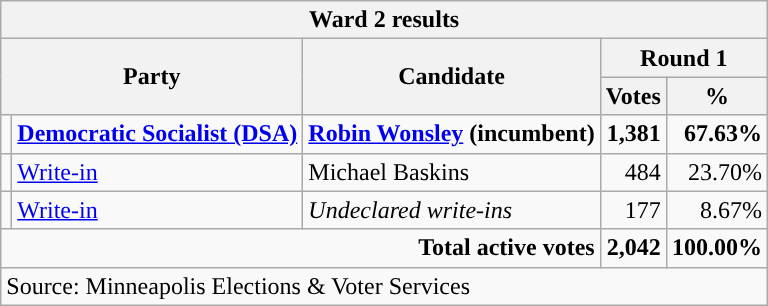<table class="wikitable">
<tr>
<th colspan="5">Ward 2 results</th>
</tr>
<tr>
<th rowspan="2" colspan="2">Party</th>
<th rowspan="2">Candidate</th>
<th colspan="2">Round 1</th>
</tr>
<tr>
<th>Votes</th>
<th>%</th>
</tr>
<tr>
<td style="background-color:"></td>
<td><strong><a href='#'>Democratic Socialist (DSA)</a></strong></td>
<td><strong><a href='#'>Robin Wonsley</a> (incumbent)</strong></td>
<td align="right"><strong>1,381</strong></td>
<td align="right"><strong>67.63%</strong></td>
</tr>
<tr>
<td style="background-color:"></td>
<td><a href='#'>Write-in</a></td>
<td>Michael Baskins</td>
<td align="right">484</td>
<td align="right">23.70%</td>
</tr>
<tr>
<td style="background-color:"></td>
<td><a href='#'>Write-in</a></td>
<td><em>Undeclared write-ins</em></td>
<td align="right">177</td>
<td align="right">8.67%</td>
</tr>
<tr align="right">
<td colspan="3"><strong>Total active votes</strong></td>
<td><strong>2,042</strong></td>
<td><strong>100.00%</strong></td>
</tr>
<tr>
<td colspan="7">Source: Minneapolis Elections & Voter Services</td>
</tr>
</table>
